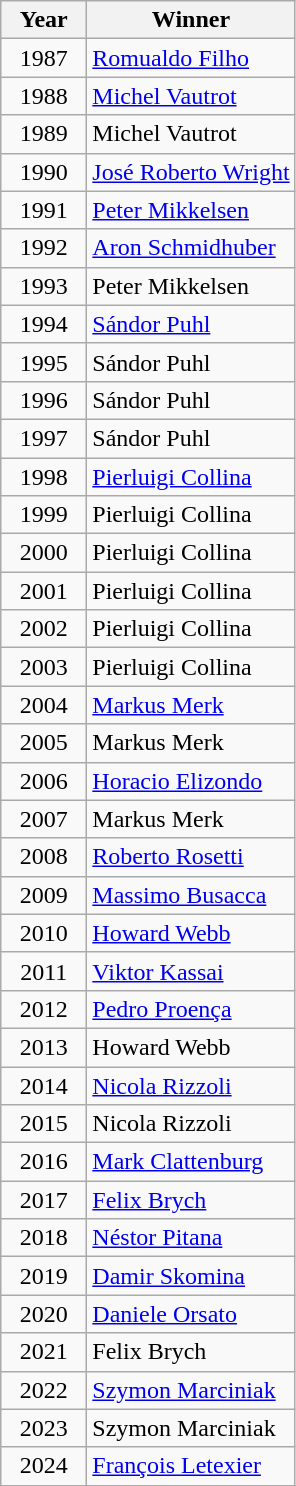<table class="wikitable">
<tr>
<th style="width:50px;">Year</th>
<th>Winner</th>
</tr>
<tr>
<td align="center">1987</td>
<td> <a href='#'>Romualdo Filho</a></td>
</tr>
<tr>
<td align="center">1988</td>
<td> <a href='#'>Michel Vautrot</a></td>
</tr>
<tr>
<td align="center">1989</td>
<td> Michel Vautrot</td>
</tr>
<tr>
<td align="center">1990</td>
<td> <a href='#'>José Roberto Wright</a></td>
</tr>
<tr>
<td align="center">1991</td>
<td> <a href='#'>Peter Mikkelsen</a></td>
</tr>
<tr>
<td align="center">1992</td>
<td> <a href='#'>Aron Schmidhuber</a></td>
</tr>
<tr>
<td align="center">1993</td>
<td> Peter Mikkelsen</td>
</tr>
<tr>
<td align="center">1994</td>
<td> <a href='#'>Sándor Puhl</a></td>
</tr>
<tr>
<td align="center">1995</td>
<td> Sándor Puhl</td>
</tr>
<tr>
<td align="center">1996</td>
<td> Sándor Puhl</td>
</tr>
<tr>
<td align="center">1997</td>
<td> Sándor Puhl</td>
</tr>
<tr>
<td align="center">1998</td>
<td> <a href='#'>Pierluigi Collina</a></td>
</tr>
<tr>
<td align="center">1999</td>
<td> Pierluigi Collina</td>
</tr>
<tr>
<td align="center">2000</td>
<td> Pierluigi Collina</td>
</tr>
<tr>
<td align="center">2001</td>
<td> Pierluigi Collina</td>
</tr>
<tr>
<td align="center">2002</td>
<td> Pierluigi Collina</td>
</tr>
<tr>
<td align="center">2003</td>
<td> Pierluigi Collina</td>
</tr>
<tr>
<td align="center">2004</td>
<td> <a href='#'>Markus Merk</a></td>
</tr>
<tr>
<td align="center">2005</td>
<td> Markus Merk</td>
</tr>
<tr>
<td align="center">2006</td>
<td> <a href='#'>Horacio Elizondo</a></td>
</tr>
<tr>
<td align="center">2007</td>
<td> Markus Merk</td>
</tr>
<tr>
<td align="center">2008</td>
<td> <a href='#'>Roberto Rosetti</a></td>
</tr>
<tr>
<td align="center">2009</td>
<td> <a href='#'>Massimo Busacca</a></td>
</tr>
<tr>
<td align="center">2010</td>
<td> <a href='#'>Howard Webb</a></td>
</tr>
<tr>
<td align="center">2011</td>
<td> <a href='#'>Viktor Kassai</a></td>
</tr>
<tr>
<td align="center">2012</td>
<td> <a href='#'>Pedro Proença</a></td>
</tr>
<tr>
<td align="center">2013</td>
<td> Howard Webb</td>
</tr>
<tr>
<td align="center">2014</td>
<td> <a href='#'>Nicola Rizzoli</a></td>
</tr>
<tr>
<td align="center">2015</td>
<td> Nicola Rizzoli</td>
</tr>
<tr>
<td align="center">2016</td>
<td> <a href='#'>Mark Clattenburg</a></td>
</tr>
<tr>
<td align="center">2017</td>
<td> <a href='#'>Felix Brych</a></td>
</tr>
<tr>
<td align="center">2018</td>
<td> <a href='#'>Néstor Pitana</a></td>
</tr>
<tr>
<td align="center">2019</td>
<td> <a href='#'>Damir Skomina</a></td>
</tr>
<tr>
<td align="center">2020</td>
<td> <a href='#'>Daniele Orsato</a></td>
</tr>
<tr>
<td align="center">2021</td>
<td> Felix Brych</td>
</tr>
<tr>
<td align="center">2022</td>
<td> <a href='#'>Szymon Marciniak</a></td>
</tr>
<tr>
<td align="center">2023</td>
<td> Szymon Marciniak</td>
</tr>
<tr>
<td align="center">2024</td>
<td> <a href='#'>François Letexier</a></td>
</tr>
</table>
